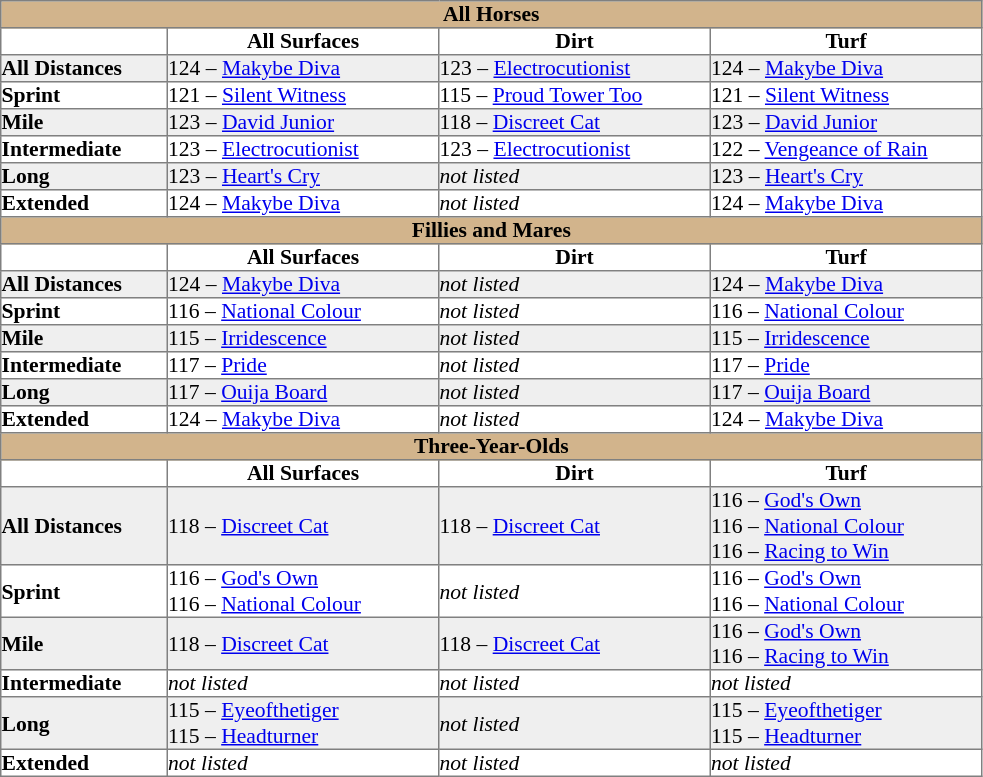<table border="1" cellpadding="0" style="border-collapse: collapse; font-size:90%">
<tr align="center">
<td bgcolor="#D2B48C" colspan="4"><strong>All Horses</strong></td>
</tr>
<tr>
<th width="110px"></th>
<th width="180px">All Surfaces</th>
<th width="180px">Dirt</th>
<th width="180px">Turf</th>
</tr>
<tr bgcolor="#EFEFEF">
<td><strong>All Distances</strong></td>
<td>124 – <a href='#'>Makybe Diva</a></td>
<td>123 – <a href='#'>Electrocutionist</a></td>
<td>124 – <a href='#'>Makybe Diva</a></td>
</tr>
<tr>
<td><strong>Sprint</strong></td>
<td>121 – <a href='#'>Silent Witness</a></td>
<td>115 – <a href='#'>Proud Tower Too</a></td>
<td>121 – <a href='#'>Silent Witness</a></td>
</tr>
<tr bgcolor="#EFEFEF">
<td><strong>Mile</strong></td>
<td>123 – <a href='#'>David Junior</a></td>
<td>118 – <a href='#'>Discreet Cat</a></td>
<td>123 – <a href='#'>David Junior</a></td>
</tr>
<tr>
<td><strong>Intermediate</strong></td>
<td>123 – <a href='#'>Electrocutionist</a></td>
<td>123 – <a href='#'>Electrocutionist</a></td>
<td>122 – <a href='#'>Vengeance of Rain</a></td>
</tr>
<tr bgcolor="#EFEFEF">
<td><strong>Long</strong></td>
<td>123 – <a href='#'>Heart's Cry</a></td>
<td><em>not listed</em></td>
<td>123 – <a href='#'>Heart's Cry</a></td>
</tr>
<tr>
<td><strong>Extended</strong></td>
<td>124 – <a href='#'>Makybe Diva</a></td>
<td><em>not listed</em></td>
<td>124 – <a href='#'>Makybe Diva</a></td>
</tr>
<tr align="center">
<td bgcolor="#D2B48C" colspan="4"><strong>Fillies and Mares</strong></td>
</tr>
<tr>
<th></th>
<th>All Surfaces</th>
<th>Dirt</th>
<th>Turf</th>
</tr>
<tr bgcolor="#EFEFEF">
<td><strong>All Distances</strong></td>
<td>124 – <a href='#'>Makybe Diva</a></td>
<td><em>not listed</em></td>
<td>124 – <a href='#'>Makybe Diva</a></td>
</tr>
<tr>
<td><strong>Sprint</strong></td>
<td>116 – <a href='#'>National Colour</a></td>
<td><em>not listed</em></td>
<td>116 – <a href='#'>National Colour</a></td>
</tr>
<tr bgcolor="#EFEFEF">
<td><strong>Mile</strong></td>
<td>115 – <a href='#'>Irridescence</a></td>
<td><em>not listed</em></td>
<td>115 – <a href='#'>Irridescence</a></td>
</tr>
<tr>
<td><strong>Intermediate</strong></td>
<td>117 – <a href='#'>Pride</a></td>
<td><em>not listed</em></td>
<td>117 – <a href='#'>Pride</a></td>
</tr>
<tr bgcolor="#EFEFEF">
<td><strong>Long</strong></td>
<td>117 – <a href='#'>Ouija Board</a></td>
<td><em>not listed</em></td>
<td>117 – <a href='#'>Ouija Board</a></td>
</tr>
<tr>
<td><strong>Extended</strong></td>
<td>124 – <a href='#'>Makybe Diva</a></td>
<td><em>not listed</em></td>
<td>124 – <a href='#'>Makybe Diva</a></td>
</tr>
<tr align="center">
<td bgcolor="#D2B48C" colspan="4"><strong>Three-Year-Olds</strong></td>
</tr>
<tr>
<th></th>
<th>All Surfaces</th>
<th>Dirt</th>
<th>Turf</th>
</tr>
<tr bgcolor="#EFEFEF">
<td><strong>All Distances</strong></td>
<td>118 – <a href='#'>Discreet Cat</a></td>
<td>118 – <a href='#'>Discreet Cat</a></td>
<td>116 – <a href='#'>God's Own</a> <br> 116 – <a href='#'>National Colour</a> <br> 116 – <a href='#'>Racing to Win</a></td>
</tr>
<tr>
<td><strong>Sprint</strong></td>
<td>116 – <a href='#'>God's Own</a> <br> 116 – <a href='#'>National Colour</a></td>
<td><em>not listed</em></td>
<td>116 – <a href='#'>God's Own</a> <br> 116 – <a href='#'>National Colour</a></td>
</tr>
<tr bgcolor="#EFEFEF">
<td><strong>Mile</strong></td>
<td>118 – <a href='#'>Discreet Cat</a></td>
<td>118 – <a href='#'>Discreet Cat</a></td>
<td>116 – <a href='#'>God's Own</a> <br> 116 – <a href='#'>Racing to Win</a></td>
</tr>
<tr>
<td><strong>Intermediate</strong></td>
<td><em>not listed</em></td>
<td><em>not listed</em></td>
<td><em>not listed</em></td>
</tr>
<tr bgcolor="#EFEFEF">
<td><strong>Long</strong></td>
<td>115 – <a href='#'>Eyeofthetiger</a> <br> 115 – <a href='#'>Headturner</a></td>
<td><em>not listed</em></td>
<td>115 – <a href='#'>Eyeofthetiger</a> <br> 115 – <a href='#'>Headturner</a></td>
</tr>
<tr>
<td><strong>Extended</strong></td>
<td><em>not listed</em></td>
<td><em>not listed</em></td>
<td><em>not listed</em></td>
</tr>
</table>
